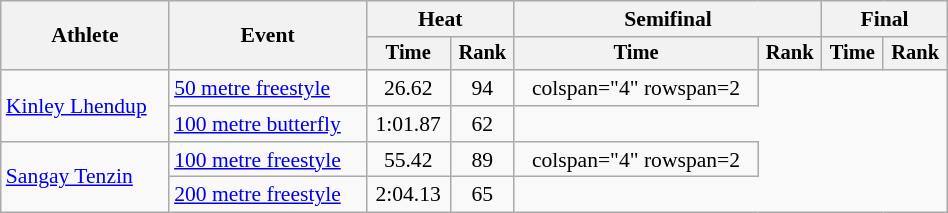<table class="wikitable" style="text-align:center; font-size:90%; width:50%;">
<tr>
<th rowspan="2">Athlete</th>
<th rowspan="2">Event</th>
<th colspan="2">Heat</th>
<th colspan="2">Semifinal</th>
<th colspan="2">Final</th>
</tr>
<tr style="font-size:95%">
<th>Time</th>
<th>Rank</th>
<th>Time</th>
<th>Rank</th>
<th>Time</th>
<th>Rank</th>
</tr>
<tr>
<td align=left rowspan=2><a href='#'>Kinley Lhendup</a></td>
<td align=left><a href='#'>50 metre freestyle</a></td>
<td>26.62</td>
<td>94</td>
<td>colspan="4" rowspan=2</td>
</tr>
<tr>
<td align=left><a href='#'>100 metre butterfly</a></td>
<td>1:01.87</td>
<td>62</td>
</tr>
<tr>
<td align=left rowspan=2><a href='#'>Sangay Tenzin</a></td>
<td align=left><a href='#'>100 metre freestyle</a></td>
<td>55.42</td>
<td>89</td>
<td>colspan="4" rowspan=2</td>
</tr>
<tr>
<td align=left><a href='#'>200 metre freestyle</a></td>
<td>2:04.13</td>
<td>65</td>
</tr>
</table>
